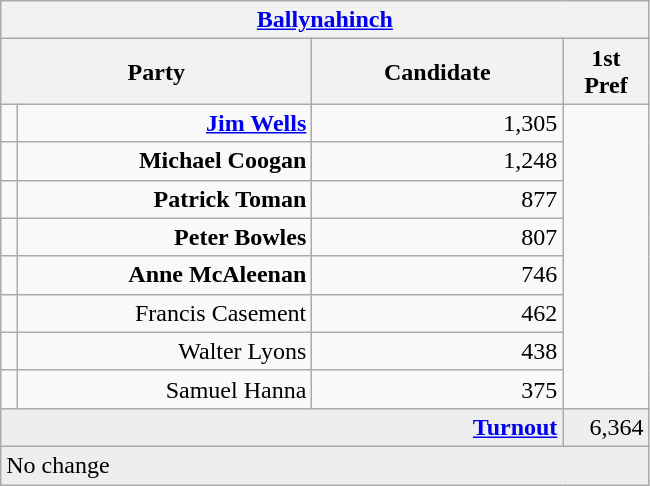<table class="wikitable">
<tr>
<th colspan="4" align="center"><a href='#'>Ballynahinch</a></th>
</tr>
<tr>
<th colspan="2" align="center" width=200>Party</th>
<th width=160>Candidate</th>
<th width=50>1st Pref</th>
</tr>
<tr>
<td></td>
<td align="right"><strong><a href='#'>Jim Wells</a></strong></td>
<td align="right">1,305</td>
</tr>
<tr>
<td></td>
<td align="right"><strong>Michael Coogan</strong></td>
<td align="right">1,248</td>
</tr>
<tr>
<td></td>
<td align="right"><strong>Patrick Toman</strong></td>
<td align="right">877</td>
</tr>
<tr>
<td></td>
<td align="right"><strong>Peter Bowles</strong></td>
<td align="right">807</td>
</tr>
<tr>
<td></td>
<td align="right"><strong>Anne McAleenan</strong></td>
<td align="right">746</td>
</tr>
<tr>
<td></td>
<td align="right">Francis Casement</td>
<td align="right">462</td>
</tr>
<tr>
<td></td>
<td align="right">Walter Lyons</td>
<td align="right">438</td>
</tr>
<tr>
<td></td>
<td align="right">Samuel Hanna</td>
<td align="right">375</td>
</tr>
<tr bgcolor="EEEEEE">
<td colspan=3 align="right"><strong><a href='#'>Turnout</a></strong></td>
<td align="right">6,364</td>
</tr>
<tr>
<td colspan=4 bgcolor="EEEEEE">No change</td>
</tr>
</table>
